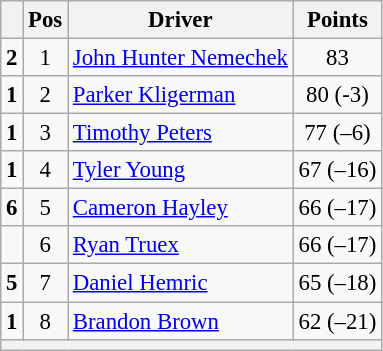<table class="wikitable" style="font-size: 95%;">
<tr>
<th></th>
<th>Pos</th>
<th>Driver</th>
<th>Points</th>
</tr>
<tr>
<td align="left"> <strong>2</strong></td>
<td style="text-align:center;">1</td>
<td><a href='#'>John Hunter Nemechek</a></td>
<td style="text-align:center;">83</td>
</tr>
<tr>
<td align="left"> <strong>1</strong></td>
<td style="text-align:center;">2</td>
<td><a href='#'>Parker Kligerman</a></td>
<td style="text-align:center;">80 (-3)</td>
</tr>
<tr>
<td align="left"> <strong>1</strong></td>
<td style="text-align:center;">3</td>
<td><a href='#'>Timothy Peters</a></td>
<td style="text-align:center;">77 (–6)</td>
</tr>
<tr>
<td align="left"> <strong>1</strong></td>
<td style="text-align:center;">4</td>
<td><a href='#'>Tyler Young</a></td>
<td style="text-align:center;">67 (–16)</td>
</tr>
<tr>
<td align="left"> <strong>6</strong></td>
<td style="text-align:center;">5</td>
<td><a href='#'>Cameron Hayley</a></td>
<td style="text-align:center;">66 (–17)</td>
</tr>
<tr>
<td align="left"></td>
<td style="text-align:center;">6</td>
<td><a href='#'>Ryan Truex</a></td>
<td style="text-align:center;">66 (–17)</td>
</tr>
<tr>
<td align="left"> <strong>5</strong></td>
<td style="text-align:center;">7</td>
<td><a href='#'>Daniel Hemric</a></td>
<td style="text-align:center;">65 (–18)</td>
</tr>
<tr>
<td align="left"> <strong>1</strong></td>
<td style="text-align:center;">8</td>
<td><a href='#'>Brandon Brown</a></td>
<td style="text-align:center;">62 (–21)</td>
</tr>
<tr class="sortbottom">
<th colspan="9"></th>
</tr>
</table>
